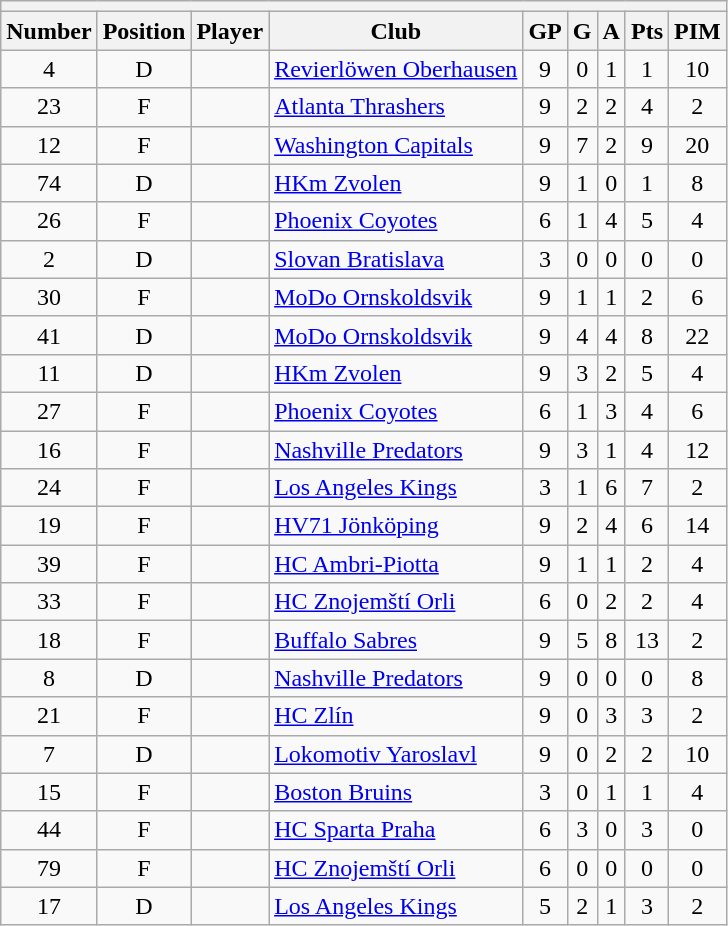<table class="wikitable sortable" style="text-align: center;">
<tr>
<th colspan="9"></th>
</tr>
<tr>
<th>Number</th>
<th>Position</th>
<th>Player</th>
<th>Club</th>
<th>GP</th>
<th>G</th>
<th>A</th>
<th>Pts</th>
<th>PIM</th>
</tr>
<tr>
<td>4</td>
<td>D</td>
<td align=left></td>
<td align=left><a href='#'>Revierlöwen Oberhausen</a></td>
<td>9</td>
<td>0</td>
<td>1</td>
<td>1</td>
<td>10</td>
</tr>
<tr>
<td>23</td>
<td>F</td>
<td align=left></td>
<td align=left><a href='#'>Atlanta Thrashers</a></td>
<td>9</td>
<td>2</td>
<td>2</td>
<td>4</td>
<td>2</td>
</tr>
<tr>
<td>12</td>
<td>F</td>
<td align=left></td>
<td align=left><a href='#'>Washington Capitals</a></td>
<td>9</td>
<td>7</td>
<td>2</td>
<td>9</td>
<td>20</td>
</tr>
<tr>
<td>74</td>
<td>D</td>
<td align=left></td>
<td align=left><a href='#'>HKm Zvolen</a></td>
<td>9</td>
<td>1</td>
<td>0</td>
<td>1</td>
<td>8</td>
</tr>
<tr>
<td>26</td>
<td>F</td>
<td align=left></td>
<td align=left><a href='#'>Phoenix Coyotes</a></td>
<td>6</td>
<td>1</td>
<td>4</td>
<td>5</td>
<td>4</td>
</tr>
<tr>
<td>2</td>
<td>D</td>
<td align=left></td>
<td align=left><a href='#'>Slovan Bratislava</a></td>
<td>3</td>
<td>0</td>
<td>0</td>
<td>0</td>
<td>0</td>
</tr>
<tr>
<td>30</td>
<td>F</td>
<td align=left></td>
<td align=left><a href='#'>MoDo Ornskoldsvik</a></td>
<td>9</td>
<td>1</td>
<td>1</td>
<td>2</td>
<td>6</td>
</tr>
<tr>
<td>41</td>
<td>D</td>
<td align=left></td>
<td align=left><a href='#'>MoDo Ornskoldsvik</a></td>
<td>9</td>
<td>4</td>
<td>4</td>
<td>8</td>
<td>22</td>
</tr>
<tr>
<td>11</td>
<td>D</td>
<td align=left></td>
<td align=left><a href='#'>HKm Zvolen</a></td>
<td>9</td>
<td>3</td>
<td>2</td>
<td>5</td>
<td>4</td>
</tr>
<tr>
<td>27</td>
<td>F</td>
<td align=left></td>
<td align=left><a href='#'>Phoenix Coyotes</a></td>
<td>6</td>
<td>1</td>
<td>3</td>
<td>4</td>
<td>6</td>
</tr>
<tr>
<td>16</td>
<td>F</td>
<td align=left></td>
<td align=left><a href='#'>Nashville Predators</a></td>
<td>9</td>
<td>3</td>
<td>1</td>
<td>4</td>
<td>12</td>
</tr>
<tr>
<td>24</td>
<td>F</td>
<td align=left></td>
<td align=left><a href='#'>Los Angeles Kings</a></td>
<td>3</td>
<td>1</td>
<td>6</td>
<td>7</td>
<td>2</td>
</tr>
<tr>
<td>19</td>
<td>F</td>
<td align=left></td>
<td align=left><a href='#'>HV71 Jönköping</a></td>
<td>9</td>
<td>2</td>
<td>4</td>
<td>6</td>
<td>14</td>
</tr>
<tr>
<td>39</td>
<td>F</td>
<td align=left></td>
<td align=left><a href='#'>HC Ambri-Piotta</a></td>
<td>9</td>
<td>1</td>
<td>1</td>
<td>2</td>
<td>4</td>
</tr>
<tr>
<td>33</td>
<td>F</td>
<td align=left></td>
<td align=left><a href='#'>HC Znojemští Orli</a></td>
<td>6</td>
<td>0</td>
<td>2</td>
<td>2</td>
<td>4</td>
</tr>
<tr>
<td>18</td>
<td>F</td>
<td align=left></td>
<td align=left><a href='#'>Buffalo Sabres</a></td>
<td>9</td>
<td>5</td>
<td>8</td>
<td>13</td>
<td>2</td>
</tr>
<tr>
<td>8</td>
<td>D</td>
<td align=left></td>
<td align=left><a href='#'>Nashville Predators</a></td>
<td>9</td>
<td>0</td>
<td>0</td>
<td>0</td>
<td>8</td>
</tr>
<tr>
<td>21</td>
<td>F</td>
<td align=left></td>
<td align=left><a href='#'>HC Zlín</a></td>
<td>9</td>
<td>0</td>
<td>3</td>
<td>3</td>
<td>2</td>
</tr>
<tr>
<td>7</td>
<td>D</td>
<td align=left></td>
<td align=left><a href='#'>Lokomotiv Yaroslavl</a></td>
<td>9</td>
<td>0</td>
<td>2</td>
<td>2</td>
<td>10</td>
</tr>
<tr>
<td>15</td>
<td>F</td>
<td align=left></td>
<td align=left><a href='#'>Boston Bruins</a></td>
<td>3</td>
<td>0</td>
<td>1</td>
<td>1</td>
<td>4</td>
</tr>
<tr>
<td>44</td>
<td>F</td>
<td align=left></td>
<td align=left><a href='#'>HC Sparta Praha</a></td>
<td>6</td>
<td>3</td>
<td>0</td>
<td>3</td>
<td>0</td>
</tr>
<tr>
<td>79</td>
<td>F</td>
<td align=left></td>
<td align=left><a href='#'>HC Znojemští Orli</a></td>
<td>6</td>
<td>0</td>
<td>0</td>
<td>0</td>
<td>0</td>
</tr>
<tr>
<td>17</td>
<td>D</td>
<td align=left></td>
<td align=left><a href='#'>Los Angeles Kings</a></td>
<td>5</td>
<td>2</td>
<td>1</td>
<td>3</td>
<td>2</td>
</tr>
</table>
